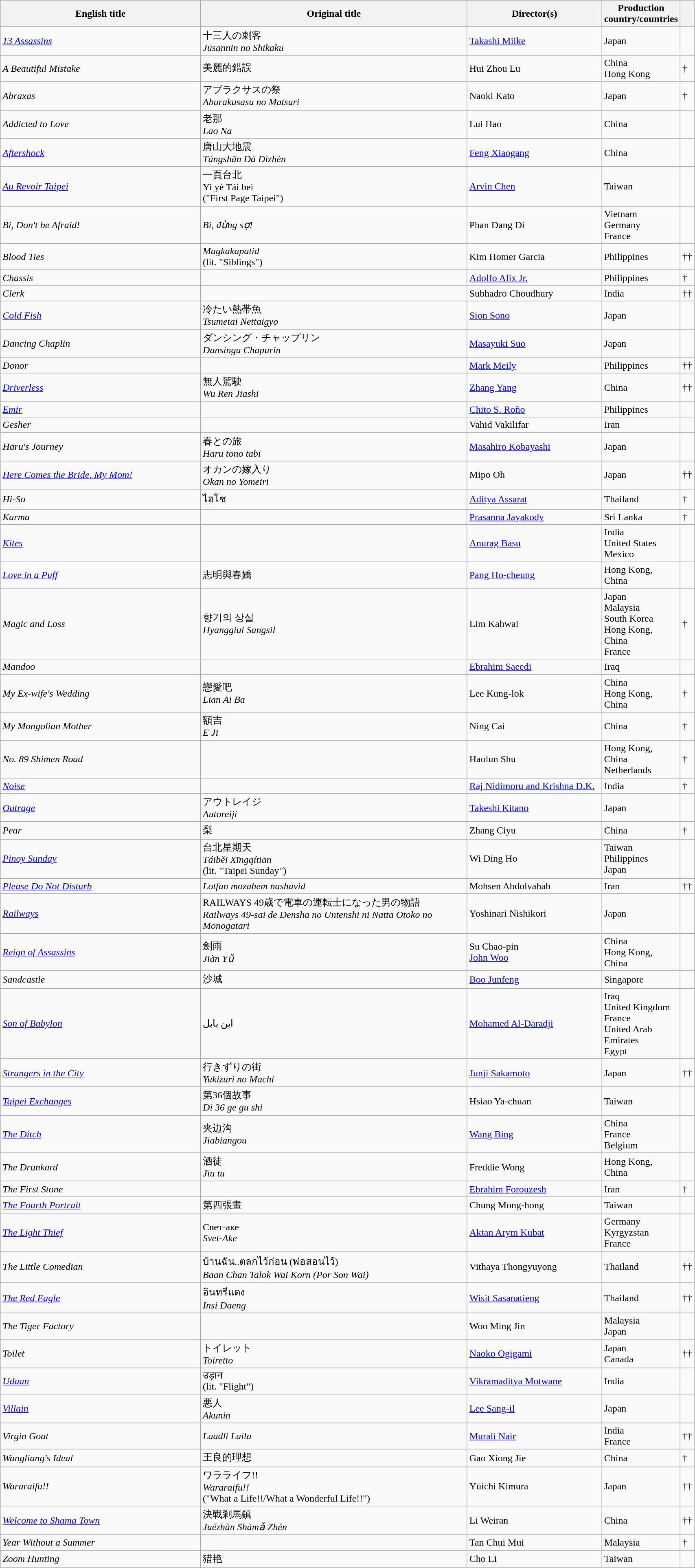<table class="sortable wikitable" width="90%" cellpadding="5">
<tr>
<th width="30%">English title</th>
<th width="40%">Original title</th>
<th width="20%">Director(s)</th>
<th width="10%">Production country/countries</th>
<th width="3%"></th>
</tr>
<tr>
<td><em><a href='#'>13 Assassins</a></em></td>
<td>十三人の刺客<br><em>Jūsannin no Shikaku</em></td>
<td><a href='#'>Takashi Miike</a></td>
<td>Japan</td>
<td></td>
</tr>
<tr>
<td><em>A Beautiful Mistake</em></td>
<td>美麗的錯誤</td>
<td>Hui Zhou Lu</td>
<td>China<br>Hong Kong</td>
<td>†</td>
</tr>
<tr>
<td><em>Abraxas</em></td>
<td>アブラクサスの祭<br><em>Aburakusasu no Matsuri</em></td>
<td>Naoki Kato</td>
<td>Japan</td>
<td>†</td>
</tr>
<tr>
<td><em>Addicted to Love</em></td>
<td>老那<br><em>Lao Na</em></td>
<td>Lui Hao</td>
<td>China</td>
<td></td>
</tr>
<tr>
<td><em><a href='#'>Aftershock</a></em></td>
<td>唐山大地震<br><em>Tángshān Dà Dìzhèn</em></td>
<td><a href='#'>Feng Xiaogang</a></td>
<td>China</td>
<td></td>
</tr>
<tr>
<td><em><a href='#'>Au Revoir Taipei</a></em></td>
<td>一頁台北<br>Yi yè Tái bei<br>("First Page Taipei")</td>
<td><a href='#'>Arvin Chen</a></td>
<td>Taiwan</td>
<td></td>
</tr>
<tr>
<td><em>Bi, Don't be Afraid!</em></td>
<td><em>Bi, đừng sợ!</em></td>
<td>Phan Dang Di</td>
<td>Vietnam<br>Germany<br>France</td>
<td></td>
</tr>
<tr>
<td><em>Blood Ties</em></td>
<td><em>Magkakapatid</em><br>(lit. "Siblings")</td>
<td>Kim Homer Garcia</td>
<td>Philippines</td>
<td>††</td>
</tr>
<tr>
<td><em>Chassis</em></td>
<td></td>
<td><a href='#'>Adolfo Alix Jr.</a></td>
<td>Philippines</td>
<td>†</td>
</tr>
<tr>
<td><em>Clerk</em></td>
<td></td>
<td>Subhadro Choudhury</td>
<td>India</td>
<td>††</td>
</tr>
<tr>
<td><em><a href='#'>Cold Fish</a></em></td>
<td>冷たい熱帯魚<br><em>Tsumetai Nettaigyo</em></td>
<td><a href='#'>Sion Sono</a></td>
<td>Japan</td>
<td></td>
</tr>
<tr>
<td><em>Dancing Chaplin</em></td>
<td>ダンシング・チャップリン<br><em>Dansingu Chapurin</em></td>
<td><a href='#'>Masayuki Suo</a></td>
<td>Japan</td>
<td></td>
</tr>
<tr>
<td><em>Donor</em></td>
<td></td>
<td><a href='#'>Mark Meily</a></td>
<td>Philippines</td>
<td>††</td>
</tr>
<tr>
<td><em><a href='#'>Driverless</a></em></td>
<td>無人駕駛<br><em>Wu Ren Jiashi</em></td>
<td><a href='#'>Zhang Yang</a></td>
<td>China</td>
<td>††</td>
</tr>
<tr>
<td><em><a href='#'>Emir</a></em></td>
<td></td>
<td><a href='#'>Chito S. Roño</a></td>
<td>Philippines</td>
<td></td>
</tr>
<tr>
<td><em>Gesher</em></td>
<td></td>
<td>Vahid Vakilifar</td>
<td>Iran</td>
<td></td>
</tr>
<tr>
<td><em>Haru's Journey</em></td>
<td>春との旅<br><em>Haru tono tabi</em></td>
<td><a href='#'>Masahiro Kobayashi</a></td>
<td>Japan</td>
<td></td>
</tr>
<tr>
<td><em><a href='#'>Here Comes the Bride, My Mom!</a></em></td>
<td>オカンの嫁入り<br><em>Okan no Yomeiri</em></td>
<td>Mipo Oh</td>
<td>Japan</td>
<td>††</td>
</tr>
<tr>
<td><em>Hi-So</em></td>
<td>ไฮโซ</td>
<td><a href='#'>Aditya Assarat</a></td>
<td>Thailand</td>
<td>†</td>
</tr>
<tr>
<td><em>Karma</em></td>
<td></td>
<td><a href='#'>Prasanna Jayakody</a></td>
<td>Sri Lanka</td>
<td>†</td>
</tr>
<tr>
<td><em><a href='#'>Kites</a></em></td>
<td></td>
<td><a href='#'>Anurag Basu</a></td>
<td>India<br>United States<br>Mexico</td>
<td></td>
</tr>
<tr>
<td><em><a href='#'>Love in a Puff</a></em></td>
<td>志明與春嬌</td>
<td><a href='#'>Pang Ho-cheung</a></td>
<td>Hong Kong, China</td>
<td></td>
</tr>
<tr>
<td><em>Magic and Loss</em></td>
<td>향기의 상실<br><em>Hyanggiui Sangsil</em></td>
<td>Lim Kahwai</td>
<td>Japan<br>Malaysia<br>South Korea<br>Hong Kong, China<br>France</td>
<td>†</td>
</tr>
<tr>
<td><em>Mandoo</em></td>
<td></td>
<td><a href='#'>Ebrahim Saeedi</a></td>
<td>Iraq</td>
<td></td>
</tr>
<tr>
<td><em>My Ex-wife's Wedding</em></td>
<td>戀愛吧<br><em>Lian Ai Ba</em></td>
<td>Lee Kung-lok</td>
<td>China<br>Hong Kong, China</td>
<td>†</td>
</tr>
<tr>
<td><em>My Mongolian Mother</em></td>
<td>額吉<br><em>E Ji</em></td>
<td>Ning Cai</td>
<td>China</td>
<td>†</td>
</tr>
<tr>
<td><em>No. 89 Shimen Road</em></td>
<td></td>
<td>Haolun Shu</td>
<td>Hong Kong, China<br>Netherlands</td>
<td>†</td>
</tr>
<tr>
<td><em><a href='#'>Noise</a></em></td>
<td></td>
<td><a href='#'>Raj Nidimoru and Krishna D.K.</a></td>
<td>India</td>
<td>†</td>
</tr>
<tr>
<td><em><a href='#'>Outrage</a></em></td>
<td>アウトレイジ<br><em>Autoreiji</em></td>
<td><a href='#'>Takeshi Kitano</a></td>
<td>Japan</td>
<td></td>
</tr>
<tr>
<td><em>Pear</em></td>
<td>梨</td>
<td>Zhang Ciyu</td>
<td>China</td>
<td>†</td>
</tr>
<tr>
<td><em><a href='#'>Pinoy Sunday</a></em></td>
<td>台北星期天<br><em>Táiběi Xīngqítiān</em><br>(lit. "Taipei Sunday")</td>
<td>Wi Ding Ho</td>
<td>Taiwan<br>Philippines<br>Japan</td>
<td></td>
</tr>
<tr>
<td><em><a href='#'>Please Do Not Disturb</a></em></td>
<td><em>Lotfan mozahem nashavid</em></td>
<td>Mohsen Abdolvahab</td>
<td>Iran</td>
<td>††</td>
</tr>
<tr>
<td><em><a href='#'>Railways</a></em></td>
<td>RAILWAYS 49歳で電車の運転士になった男の物語<br><em>Railways 49-sai de Densha no Untenshi ni Natta Otoko no Monogatari</em></td>
<td>Yoshinari Nishikori</td>
<td>Japan</td>
<td></td>
</tr>
<tr>
<td><em><a href='#'>Reign of Assassins</a></em></td>
<td>劍雨<br><em>Jiàn Yǔ</em></td>
<td>Su Chao-pin<br><a href='#'>John Woo</a></td>
<td>China<br>Hong Kong, China</td>
<td></td>
</tr>
<tr>
<td><em>Sandcastle</em></td>
<td>沙城</td>
<td><a href='#'>Boo Junfeng</a></td>
<td>Singapore</td>
<td></td>
</tr>
<tr>
<td><em><a href='#'>Son of Babylon</a></em></td>
<td>ابن بابل</td>
<td><a href='#'>Mohamed Al-Daradji</a></td>
<td>Iraq<br>United Kingdom<br>France<br>United Arab Emirates<br>Egypt</td>
<td></td>
</tr>
<tr>
<td><em><a href='#'>Strangers in the City</a></em></td>
<td>行きずりの街<br><em>Yukizuri no Machi</em></td>
<td><a href='#'>Junji Sakamoto</a></td>
<td>Japan</td>
<td>††</td>
</tr>
<tr>
<td><em><a href='#'>Taipei Exchanges</a></em></td>
<td>第36個故事<br><em>Di 36 ge gu shi</em></td>
<td>Hsiao Ya-chuan</td>
<td>Taiwan</td>
<td></td>
</tr>
<tr>
<td><em><a href='#'>The Ditch</a></em></td>
<td>夹边沟<br><em>Jiabiangou</em></td>
<td><a href='#'>Wang Bing</a></td>
<td>China<br>France<br>Belgium</td>
<td></td>
</tr>
<tr>
<td><em>The Drunkard</em></td>
<td>酒徒<br><em>Jiu tu</em></td>
<td>Freddie Wong</td>
<td>Hong Kong, China</td>
<td></td>
</tr>
<tr>
<td><em>The First Stone</em></td>
<td></td>
<td><a href='#'>Ebrahim Forouzesh</a></td>
<td>Iran</td>
<td>†</td>
</tr>
<tr>
<td><em><a href='#'>The Fourth Portrait</a></em></td>
<td>第四張畫</td>
<td>Chung Mong-hong</td>
<td>Taiwan</td>
<td></td>
</tr>
<tr>
<td><em><a href='#'>The Light Thief</a></em></td>
<td>Свет-аке<br><em>Svet-Ake</em></td>
<td><a href='#'>Aktan Arym Kubat</a></td>
<td>Germany<br>Kyrgyzstan<br>France</td>
<td></td>
</tr>
<tr>
<td><em>The Little Comedian</em></td>
<td>บ้านฉัน..ตลกไว้ก่อน (พ่อสอนไว้)<br><em>Baan Chan Talok Wai Korn (Por Son Wai)</em></td>
<td>Vithaya Thongyuyong</td>
<td>Thailand</td>
<td>††</td>
</tr>
<tr>
<td><em><a href='#'>The Red Eagle</a></em></td>
<td>อินทรีแดง<br><em>Insi Daeng</em></td>
<td><a href='#'>Wisit Sasanatieng</a></td>
<td>Thailand</td>
<td>††</td>
</tr>
<tr>
<td><em>The Tiger Factory</em></td>
<td></td>
<td>Woo Ming Jin</td>
<td>Malaysia<br>Japan</td>
<td></td>
</tr>
<tr>
<td><em>Toilet</em></td>
<td>トイレット<br><em>Toiretto</em></td>
<td><a href='#'>Naoko Ogigami</a></td>
<td>Japan<br>Canada</td>
<td>††</td>
</tr>
<tr>
<td><em><a href='#'>Udaan</a></em></td>
<td>उड़ान<br>(lit. "Flight")</td>
<td><a href='#'>Vikramaditya Motwane</a></td>
<td>India</td>
<td></td>
</tr>
<tr>
<td><em><a href='#'>Villain</a></em></td>
<td>悪人<br><em>Akunin</em></td>
<td><a href='#'>Lee Sang-il</a></td>
<td>Japan</td>
<td></td>
</tr>
<tr>
<td><em>Virgin Goat</em></td>
<td><em>Laadli Laila</em></td>
<td><a href='#'>Murali Nair</a></td>
<td>India<br>France</td>
<td>††</td>
</tr>
<tr>
<td><em>Wangliang's Ideal</em></td>
<td>王良的理想</td>
<td>Gao Xiong Jie</td>
<td>China</td>
<td>†</td>
</tr>
<tr>
<td><em>Wararaifu!!</em></td>
<td>ワラライフ!!<br><em>Wararaifu!!</em><br>("What a Life!!/What a Wonderful Life!!")</td>
<td>Yūichi Kimura</td>
<td>Japan</td>
<td>††</td>
</tr>
<tr>
<td><em><a href='#'>Welcome to Shama Town</a></em></td>
<td>決戰剎馬鎮<br><em>Juézhàn Shàmǎ Zhèn</em></td>
<td>Li Weiran</td>
<td>China</td>
<td>††</td>
</tr>
<tr>
<td><em>Year Without a Summer</em></td>
<td></td>
<td>Tan Chui Mui</td>
<td>Malaysia</td>
<td>†</td>
</tr>
<tr>
<td><em>Zoom Hunting</em></td>
<td>猎艳</td>
<td>Cho Li</td>
<td>Taiwan</td>
<td></td>
</tr>
</table>
